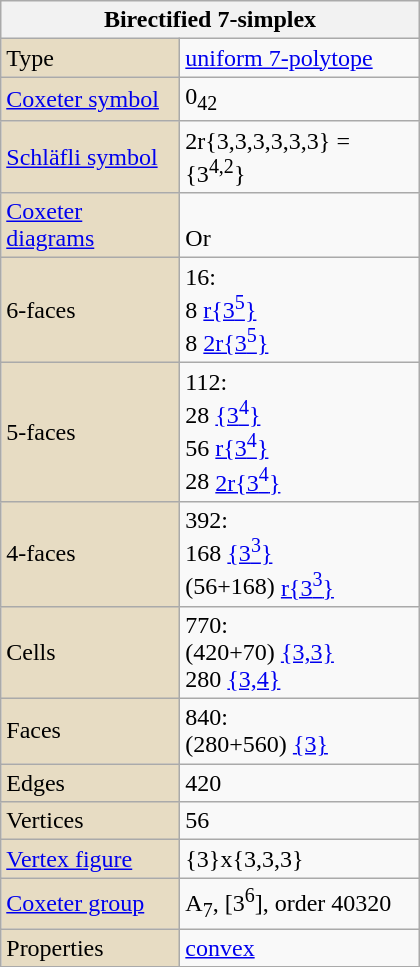<table class="wikitable" align="right" style="margin-left:10px" width="280">
<tr>
<th bgcolor=#e7dcc3 colspan=2>Birectified 7-simplex</th>
</tr>
<tr>
<td bgcolor=#e7dcc3>Type</td>
<td><a href='#'>uniform 7-polytope</a></td>
</tr>
<tr>
<td bgcolor=#e7dcc3><a href='#'>Coxeter symbol</a></td>
<td>0<sub>42</sub></td>
</tr>
<tr>
<td bgcolor=#e7dcc3><a href='#'>Schläfli symbol</a></td>
<td>2r{3,3,3,3,3,3} = {3<sup>4,2</sup>}<br></td>
</tr>
<tr>
<td bgcolor=#e7dcc3><a href='#'>Coxeter diagrams</a></td>
<td><br>Or </td>
</tr>
<tr>
<td bgcolor=#e7dcc3>6-faces</td>
<td>16:<br>8 <a href='#'>r{3<sup>5</sup>}</a> <br>8 <a href='#'>2r{3<sup>5</sup>}</a> </td>
</tr>
<tr>
<td bgcolor=#e7dcc3>5-faces</td>
<td>112:<br>28 <a href='#'>{3<sup>4</sup>}</a> <br>56 <a href='#'>r{3<sup>4</sup>}</a> <br>28 <a href='#'>2r{3<sup>4</sup>}</a> </td>
</tr>
<tr>
<td bgcolor=#e7dcc3>4-faces</td>
<td>392:<br>168 <a href='#'>{3<sup>3</sup>}</a> <br>(56+168) <a href='#'>r{3<sup>3</sup>}</a> </td>
</tr>
<tr>
<td bgcolor=#e7dcc3>Cells</td>
<td>770:<br>(420+70) <a href='#'>{3,3}</a> <br>280 <a href='#'>{3,4}</a> </td>
</tr>
<tr>
<td bgcolor=#e7dcc3>Faces</td>
<td>840:<br>(280+560) <a href='#'>{3}</a></td>
</tr>
<tr>
<td bgcolor=#e7dcc3>Edges</td>
<td>420</td>
</tr>
<tr>
<td bgcolor=#e7dcc3>Vertices</td>
<td>56</td>
</tr>
<tr>
<td bgcolor=#e7dcc3><a href='#'>Vertex figure</a></td>
<td>{3}x{3,3,3}</td>
</tr>
<tr>
<td bgcolor=#e7dcc3><a href='#'>Coxeter group</a></td>
<td>A<sub>7</sub>, [3<sup>6</sup>], order 40320</td>
</tr>
<tr>
<td bgcolor=#e7dcc3>Properties</td>
<td><a href='#'>convex</a></td>
</tr>
</table>
